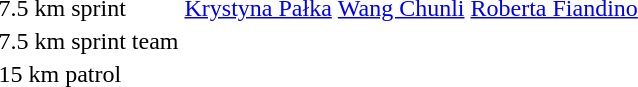<table>
<tr>
<td>7.5 km sprint</td>
<td> <a href='#'>Krystyna Pałka</a></td>
<td> <a href='#'>Wang Chunli</a></td>
<td> <a href='#'>Roberta Fiandino</a></td>
</tr>
<tr>
<td>7.5 km sprint team</td>
<td></td>
<td></td>
<td></td>
</tr>
<tr>
<td>15 km patrol</td>
<td></td>
<td></td>
<td></td>
</tr>
</table>
